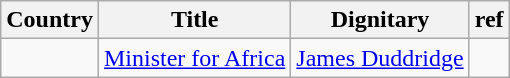<table class="wikitable sortable">
<tr>
<th>Country</th>
<th>Title</th>
<th>Dignitary</th>
<th>ref</th>
</tr>
<tr>
<td></td>
<td><a href='#'>Minister for Africa</a></td>
<td><a href='#'>James Duddridge</a></td>
<td></td>
</tr>
</table>
